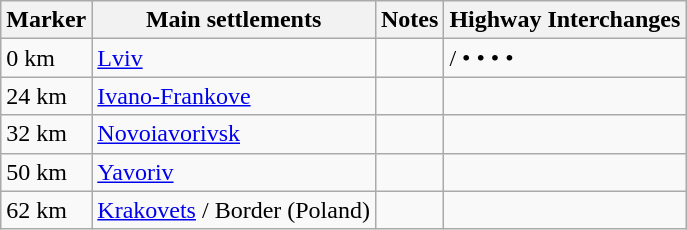<table class="wikitable" style="margin-left:0.5em;">
<tr>
<th>Marker</th>
<th>Main settlements</th>
<th>Notes</th>
<th>Highway Interchanges</th>
</tr>
<tr>
<td>0 km</td>
<td><a href='#'>Lviv</a></td>
<td></td>
<td>/  •  •  •  • </td>
</tr>
<tr>
<td>24 km</td>
<td><a href='#'>Ivano-Frankove</a></td>
<td></td>
<td></td>
</tr>
<tr>
<td>32 km</td>
<td><a href='#'>Novoiavorivsk</a></td>
<td></td>
<td></td>
</tr>
<tr>
<td>50 km</td>
<td><a href='#'>Yavoriv</a></td>
<td></td>
<td></td>
</tr>
<tr>
<td>62 km</td>
<td><a href='#'>Krakovets</a> / Border (Poland)</td>
<td></td>
<td> </td>
</tr>
</table>
